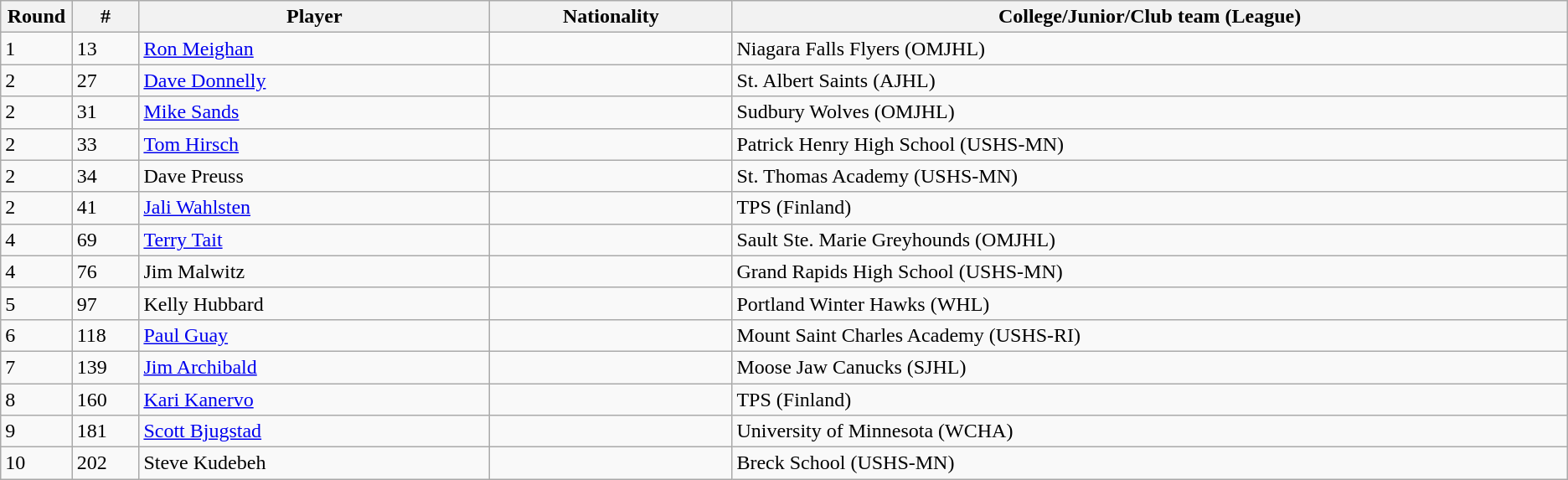<table class="wikitable">
<tr align="center">
<th bgcolor="#DDDDFF" width="4.0%">Round</th>
<th bgcolor="#DDDDFF" width="4.0%">#</th>
<th bgcolor="#DDDDFF" width="21.0%">Player</th>
<th bgcolor="#DDDDFF" width="14.5%">Nationality</th>
<th bgcolor="#DDDDFF" width="50.0%">College/Junior/Club team (League)</th>
</tr>
<tr>
<td>1</td>
<td>13</td>
<td><a href='#'>Ron Meighan</a></td>
<td></td>
<td>Niagara Falls Flyers (OMJHL)</td>
</tr>
<tr>
<td>2</td>
<td>27</td>
<td><a href='#'>Dave Donnelly</a></td>
<td></td>
<td>St. Albert Saints (AJHL)</td>
</tr>
<tr>
<td>2</td>
<td>31</td>
<td><a href='#'>Mike Sands</a></td>
<td></td>
<td>Sudbury Wolves (OMJHL)</td>
</tr>
<tr>
<td>2</td>
<td>33</td>
<td><a href='#'>Tom Hirsch</a></td>
<td></td>
<td>Patrick Henry High School (USHS-MN)</td>
</tr>
<tr>
<td>2</td>
<td>34</td>
<td>Dave Preuss</td>
<td></td>
<td>St. Thomas Academy (USHS-MN)</td>
</tr>
<tr>
<td>2</td>
<td>41</td>
<td><a href='#'>Jali Wahlsten</a></td>
<td></td>
<td>TPS (Finland)</td>
</tr>
<tr>
<td>4</td>
<td>69</td>
<td><a href='#'>Terry Tait</a></td>
<td></td>
<td>Sault Ste. Marie Greyhounds (OMJHL)</td>
</tr>
<tr>
<td>4</td>
<td>76</td>
<td>Jim Malwitz</td>
<td></td>
<td>Grand Rapids High School (USHS-MN)</td>
</tr>
<tr>
<td>5</td>
<td>97</td>
<td>Kelly Hubbard</td>
<td></td>
<td>Portland Winter Hawks (WHL)</td>
</tr>
<tr>
<td>6</td>
<td>118</td>
<td><a href='#'>Paul Guay</a></td>
<td></td>
<td>Mount Saint Charles Academy (USHS-RI)</td>
</tr>
<tr>
<td>7</td>
<td>139</td>
<td><a href='#'>Jim Archibald</a></td>
<td></td>
<td>Moose Jaw Canucks (SJHL)</td>
</tr>
<tr>
<td>8</td>
<td>160</td>
<td><a href='#'>Kari Kanervo</a></td>
<td></td>
<td>TPS (Finland)</td>
</tr>
<tr>
<td>9</td>
<td>181</td>
<td><a href='#'>Scott Bjugstad</a></td>
<td></td>
<td>University of Minnesota (WCHA)</td>
</tr>
<tr>
<td>10</td>
<td>202</td>
<td>Steve Kudebeh</td>
<td></td>
<td>Breck School (USHS-MN)</td>
</tr>
</table>
